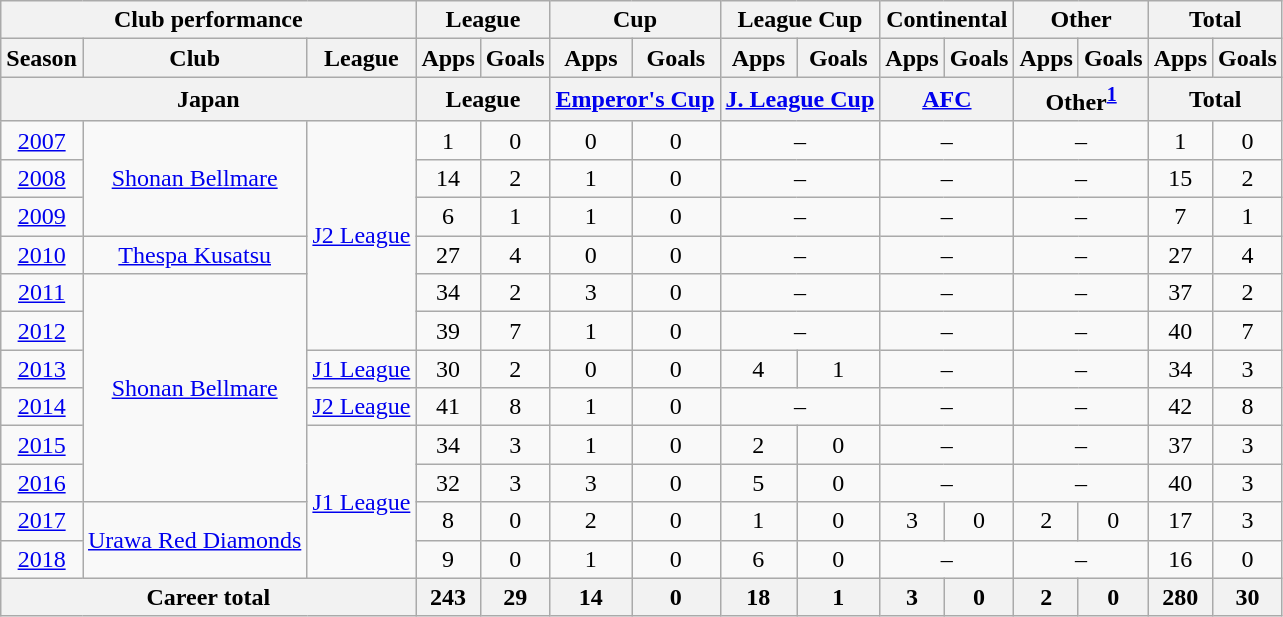<table class="wikitable" style="text-align:center">
<tr>
<th colspan=3>Club performance</th>
<th colspan=2>League</th>
<th colspan=2>Cup</th>
<th colspan=2>League Cup</th>
<th colspan=2>Continental</th>
<th colspan=2>Other</th>
<th colspan=2>Total</th>
</tr>
<tr>
<th>Season</th>
<th>Club</th>
<th>League</th>
<th>Apps</th>
<th>Goals</th>
<th>Apps</th>
<th>Goals</th>
<th>Apps</th>
<th>Goals</th>
<th>Apps</th>
<th>Goals</th>
<th>Apps</th>
<th>Goals</th>
<th>Apps</th>
<th>Goals</th>
</tr>
<tr>
<th colspan=3>Japan</th>
<th colspan=2>League</th>
<th colspan=2><a href='#'>Emperor's Cup</a></th>
<th colspan=2><a href='#'>J. League Cup</a></th>
<th colspan=2><a href='#'>AFC</a></th>
<th colspan="2">Other<sup><a href='#'>1</a></sup></th>
<th colspan=2>Total</th>
</tr>
<tr>
<td><a href='#'>2007</a></td>
<td rowspan="3"><a href='#'>Shonan Bellmare</a></td>
<td rowspan="6"><a href='#'>J2 League</a></td>
<td>1</td>
<td>0</td>
<td>0</td>
<td>0</td>
<td colspan="2">–</td>
<td colspan="2">–</td>
<td colspan="2">–</td>
<td>1</td>
<td>0</td>
</tr>
<tr>
<td><a href='#'>2008</a></td>
<td>14</td>
<td>2</td>
<td>1</td>
<td>0</td>
<td colspan="2">–</td>
<td colspan="2">–</td>
<td colspan="2">–</td>
<td>15</td>
<td>2</td>
</tr>
<tr>
<td><a href='#'>2009</a></td>
<td>6</td>
<td>1</td>
<td>1</td>
<td>0</td>
<td colspan="2">–</td>
<td colspan="2">–</td>
<td colspan="2">–</td>
<td>7</td>
<td>1</td>
</tr>
<tr>
<td><a href='#'>2010</a></td>
<td><a href='#'>Thespa Kusatsu</a></td>
<td>27</td>
<td>4</td>
<td>0</td>
<td>0</td>
<td colspan="2">–</td>
<td colspan="2">–</td>
<td colspan="2">–</td>
<td>27</td>
<td>4</td>
</tr>
<tr>
<td><a href='#'>2011</a></td>
<td rowspan="6"><a href='#'>Shonan Bellmare</a></td>
<td>34</td>
<td>2</td>
<td>3</td>
<td>0</td>
<td colspan="2">–</td>
<td colspan="2">–</td>
<td colspan="2">–</td>
<td>37</td>
<td>2</td>
</tr>
<tr>
<td><a href='#'>2012</a></td>
<td>39</td>
<td>7</td>
<td>1</td>
<td>0</td>
<td colspan="2">–</td>
<td colspan="2">–</td>
<td colspan="2">–</td>
<td>40</td>
<td>7</td>
</tr>
<tr>
<td><a href='#'>2013</a></td>
<td><a href='#'>J1 League</a></td>
<td>30</td>
<td>2</td>
<td>0</td>
<td>0</td>
<td>4</td>
<td>1</td>
<td colspan="2">–</td>
<td colspan="2">–</td>
<td>34</td>
<td>3</td>
</tr>
<tr>
<td><a href='#'>2014</a></td>
<td><a href='#'>J2 League</a></td>
<td>41</td>
<td>8</td>
<td>1</td>
<td>0</td>
<td colspan="2">–</td>
<td colspan="2">–</td>
<td colspan="2">–</td>
<td>42</td>
<td>8</td>
</tr>
<tr>
<td><a href='#'>2015</a></td>
<td rowspan="4"><a href='#'>J1 League</a></td>
<td>34</td>
<td>3</td>
<td>1</td>
<td>0</td>
<td>2</td>
<td>0</td>
<td colspan="2">–</td>
<td colspan="2">–</td>
<td>37</td>
<td>3</td>
</tr>
<tr>
<td><a href='#'>2016</a></td>
<td>32</td>
<td>3</td>
<td>3</td>
<td>0</td>
<td>5</td>
<td>0</td>
<td colspan="2">–</td>
<td colspan="2">–</td>
<td>40</td>
<td>3</td>
</tr>
<tr>
<td><a href='#'>2017</a></td>
<td rowspan="2"><a href='#'>Urawa Red Diamonds</a></td>
<td>8</td>
<td>0</td>
<td>2</td>
<td>0</td>
<td>1</td>
<td>0</td>
<td>3</td>
<td>0</td>
<td>2</td>
<td>0</td>
<td>17</td>
<td>3</td>
</tr>
<tr>
<td><a href='#'>2018</a></td>
<td>9</td>
<td>0</td>
<td>1</td>
<td>0</td>
<td>6</td>
<td>0</td>
<td colspan="2">–</td>
<td colspan="2">–</td>
<td>16</td>
<td>0</td>
</tr>
<tr>
<th colspan=3>Career total</th>
<th>243</th>
<th>29</th>
<th>14</th>
<th>0</th>
<th>18</th>
<th>1</th>
<th>3</th>
<th>0</th>
<th>2</th>
<th>0</th>
<th>280</th>
<th>30</th>
</tr>
</table>
